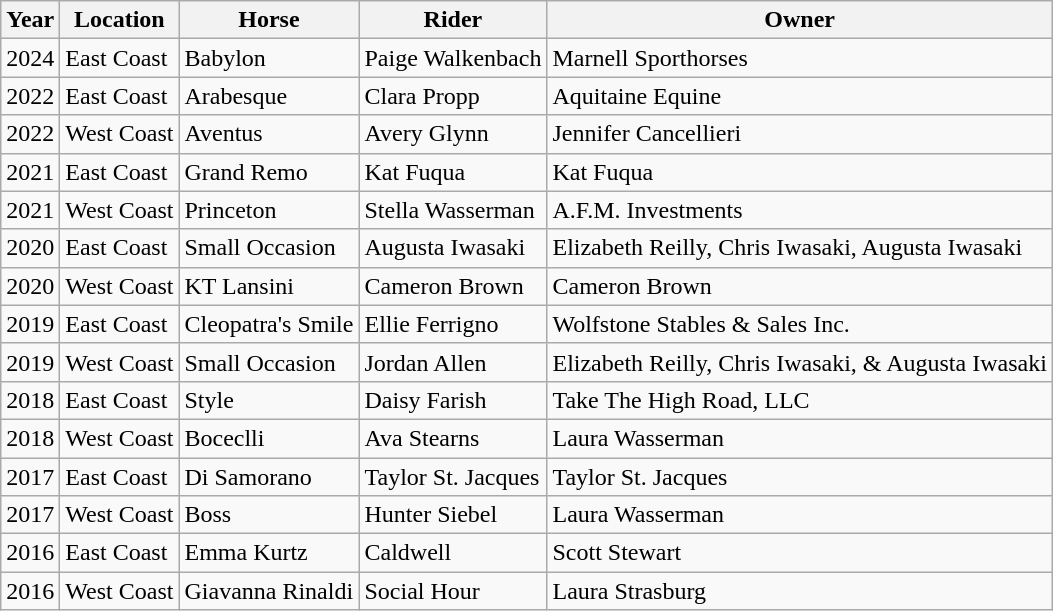<table class="wikitable">
<tr>
<th>Year</th>
<th>Location</th>
<th>Horse</th>
<th>Rider</th>
<th>Owner</th>
</tr>
<tr>
<td>2024</td>
<td>East Coast</td>
<td>Babylon</td>
<td>Paige Walkenbach</td>
<td>Marnell Sporthorses</td>
</tr>
<tr>
<td>2022</td>
<td>East Coast</td>
<td>Arabesque</td>
<td>Clara Propp</td>
<td>Aquitaine Equine</td>
</tr>
<tr>
<td>2022</td>
<td>West Coast</td>
<td>Aventus</td>
<td>Avery Glynn</td>
<td>Jennifer Cancellieri</td>
</tr>
<tr>
<td>2021</td>
<td>East Coast</td>
<td>Grand Remo</td>
<td>Kat Fuqua</td>
<td>Kat Fuqua</td>
</tr>
<tr>
<td>2021</td>
<td>West Coast</td>
<td>Princeton</td>
<td>Stella Wasserman</td>
<td>A.F.M. Investments</td>
</tr>
<tr>
<td>2020</td>
<td>East Coast</td>
<td>Small Occasion</td>
<td>Augusta Iwasaki</td>
<td>Elizabeth Reilly, Chris Iwasaki, Augusta Iwasaki</td>
</tr>
<tr>
<td>2020</td>
<td>West Coast</td>
<td>KT Lansini</td>
<td>Cameron Brown</td>
<td>Cameron Brown</td>
</tr>
<tr>
<td>2019</td>
<td>East Coast</td>
<td>Cleopatra's Smile</td>
<td>Ellie Ferrigno</td>
<td>Wolfstone Stables & Sales Inc.</td>
</tr>
<tr>
<td>2019</td>
<td>West Coast</td>
<td>Small Occasion</td>
<td>Jordan Allen</td>
<td>Elizabeth Reilly, Chris Iwasaki, & Augusta Iwasaki</td>
</tr>
<tr>
<td>2018</td>
<td>East Coast</td>
<td>Style</td>
<td>Daisy Farish</td>
<td>Take The High Road, LLC</td>
</tr>
<tr>
<td>2018</td>
<td>West Coast</td>
<td>Boceclli</td>
<td>Ava Stearns</td>
<td>Laura Wasserman</td>
</tr>
<tr>
<td>2017</td>
<td>East Coast</td>
<td>Di Samorano</td>
<td>Taylor St. Jacques</td>
<td>Taylor St. Jacques</td>
</tr>
<tr>
<td>2017</td>
<td>West Coast</td>
<td>Boss</td>
<td>Hunter Siebel</td>
<td>Laura Wasserman</td>
</tr>
<tr>
<td>2016</td>
<td>East Coast</td>
<td>Emma Kurtz</td>
<td>Caldwell</td>
<td>Scott Stewart</td>
</tr>
<tr>
<td>2016</td>
<td>West Coast</td>
<td>Giavanna Rinaldi</td>
<td>Social Hour</td>
<td>Laura Strasburg</td>
</tr>
</table>
